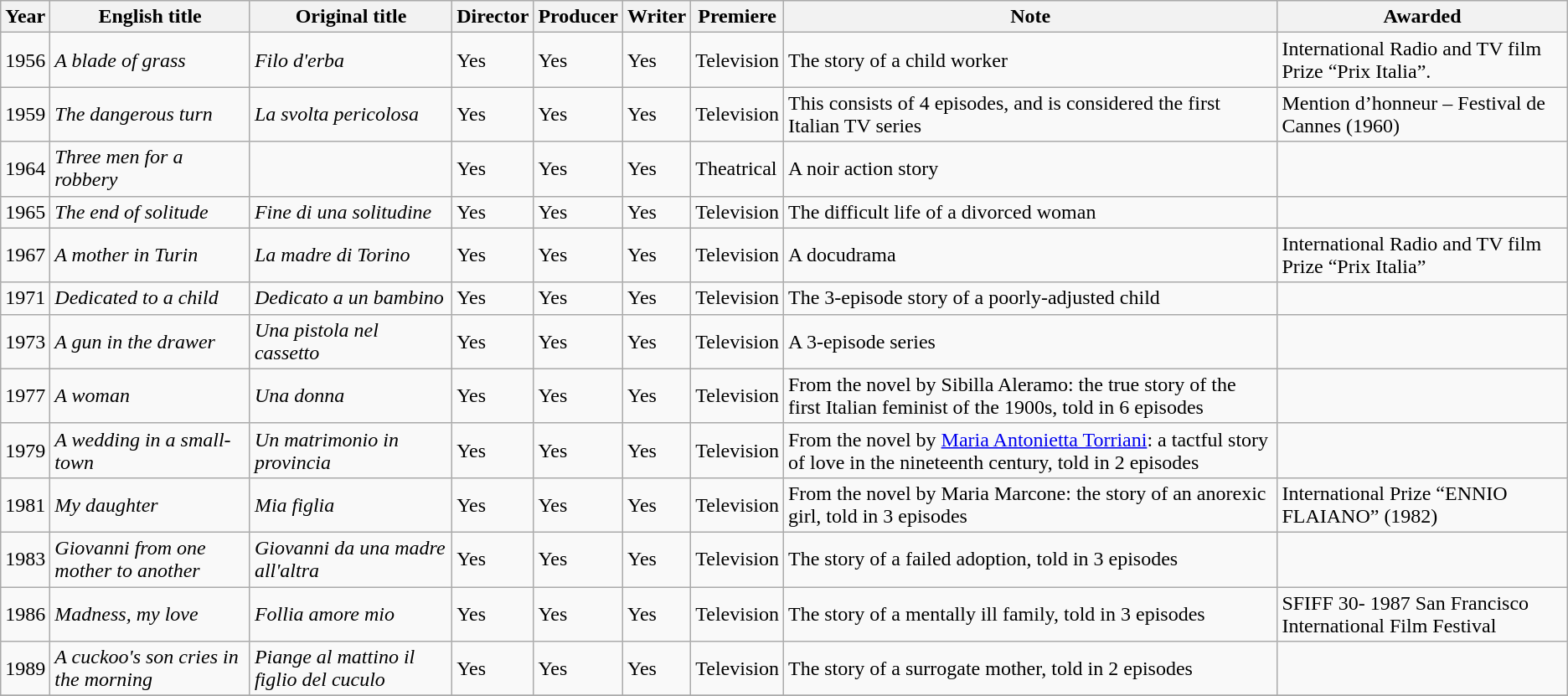<table class="wikitable">
<tr>
<th><strong>Year</strong></th>
<th><strong>English title</strong></th>
<th><strong>Original title</strong></th>
<th><strong>Director</strong></th>
<th><strong>Producer</strong></th>
<th><strong>Writer</strong></th>
<th><strong>Premiere</strong></th>
<th><strong>Note</strong></th>
<th><strong>Awarded</strong></th>
</tr>
<tr>
<td>1956</td>
<td><em>A blade of grass</em></td>
<td><em>Filo d'erba</em></td>
<td>Yes</td>
<td>Yes</td>
<td>Yes</td>
<td>Television</td>
<td>The story of a child worker</td>
<td>International Radio and TV film Prize “Prix Italia”.</td>
</tr>
<tr>
<td>1959</td>
<td><em>The dangerous turn</em></td>
<td><em>La svolta pericolosa</em></td>
<td>Yes</td>
<td>Yes</td>
<td>Yes</td>
<td>Television</td>
<td>This consists of 4 episodes, and is considered the first Italian TV series</td>
<td>Mention d’honneur – Festival de Cannes (1960)</td>
</tr>
<tr>
<td>1964</td>
<td><em>Three men for a robbery</em></td>
<td><em></em></td>
<td>Yes</td>
<td>Yes</td>
<td>Yes</td>
<td>Theatrical</td>
<td>A noir action story</td>
<td></td>
</tr>
<tr>
<td>1965</td>
<td><em>The end of solitude</em></td>
<td><em>Fine di una solitudine</em></td>
<td>Yes</td>
<td>Yes</td>
<td>Yes</td>
<td>Television</td>
<td>The difficult life of a divorced woman</td>
<td></td>
</tr>
<tr>
<td>1967</td>
<td><em>A mother in Turin</em></td>
<td><em>La madre di Torino</em></td>
<td>Yes</td>
<td>Yes</td>
<td>Yes</td>
<td>Television</td>
<td>A docudrama</td>
<td>International Radio and TV film Prize “Prix Italia”</td>
</tr>
<tr>
<td>1971</td>
<td><em>Dedicated to a child</em></td>
<td><em>Dedicato a un bambino</em></td>
<td>Yes</td>
<td>Yes</td>
<td>Yes</td>
<td>Television</td>
<td>The 3-episode story of a poorly-adjusted child</td>
<td></td>
</tr>
<tr>
<td>1973</td>
<td><em>A gun in the drawer</em></td>
<td><em>Una pistola nel cassetto</em></td>
<td>Yes</td>
<td>Yes</td>
<td>Yes</td>
<td>Television</td>
<td>A 3-episode series</td>
<td></td>
</tr>
<tr>
<td>1977</td>
<td><em>A woman</em></td>
<td><em>Una donna</em></td>
<td>Yes</td>
<td>Yes</td>
<td>Yes</td>
<td>Television</td>
<td>From the novel by Sibilla Aleramo: the true story of the first Italian feminist of the 1900s, told in 6 episodes</td>
<td></td>
</tr>
<tr>
<td>1979</td>
<td><em>A wedding in a small-town</em></td>
<td><em>Un matrimonio in provincia</em></td>
<td>Yes</td>
<td>Yes</td>
<td>Yes</td>
<td>Television</td>
<td>From the novel by <a href='#'>Maria Antonietta Torriani</a>: a tactful story of love in the nineteenth century, told in 2 episodes</td>
<td></td>
</tr>
<tr>
<td>1981</td>
<td><em>My daughter</em></td>
<td><em>Mia figlia</em></td>
<td>Yes</td>
<td>Yes</td>
<td>Yes</td>
<td>Television</td>
<td>From the novel by Maria Marcone: the story of an anorexic girl, told in 3 episodes</td>
<td>International Prize “ENNIO FLAIANO” (1982)</td>
</tr>
<tr>
<td>1983</td>
<td><em>Giovanni from one mother to another</em></td>
<td><em> Giovanni da una madre all'altra</em></td>
<td>Yes</td>
<td>Yes</td>
<td>Yes</td>
<td>Television</td>
<td>The story of a failed adoption, told in 3 episodes</td>
<td></td>
</tr>
<tr>
<td>1986</td>
<td><em>Madness, my love</em></td>
<td><em> Follia amore mio</em></td>
<td>Yes</td>
<td>Yes</td>
<td>Yes</td>
<td>Television</td>
<td>The story of a mentally ill family, told in 3 episodes</td>
<td>SFIFF 30- 1987 San Francisco International Film Festival</td>
</tr>
<tr>
<td>1989</td>
<td><em>A cuckoo's son cries in the morning</em></td>
<td><em> Piange al mattino il figlio del cuculo</em></td>
<td>Yes</td>
<td>Yes</td>
<td>Yes</td>
<td>Television</td>
<td>The story of a surrogate mother, told in 2 episodes</td>
<td></td>
</tr>
<tr>
</tr>
</table>
